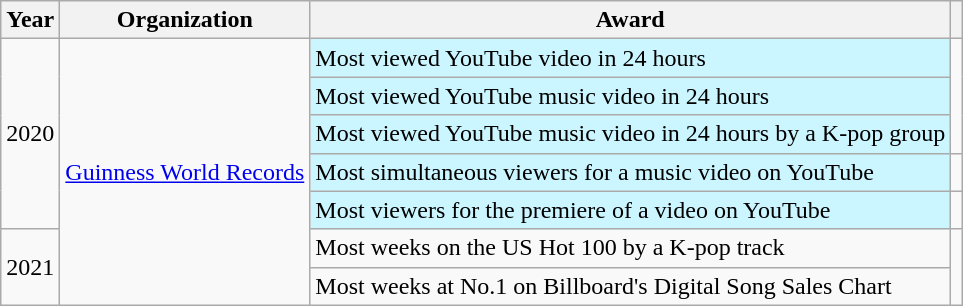<table class="wikitable">
<tr>
<th>Year</th>
<th>Organization</th>
<th>Award</th>
<th class="unsortable"></th>
</tr>
<tr>
<td rowspan="5">2020</td>
<td rowspan="7"><a href='#'>Guinness World Records</a></td>
<td style="background-color:#CCF6FF"> Most viewed YouTube video in 24 hours</td>
<td style="text-align:center;" rowspan="3"></td>
</tr>
<tr>
<td style="background-color:#CCF6FF"> Most viewed YouTube music video in 24 hours</td>
</tr>
<tr>
<td style="background-color:#CCF6FF"> Most viewed YouTube music video in 24 hours by a K-pop group</td>
</tr>
<tr>
<td style="background-color:#CCF6FF"> Most simultaneous viewers for a music video on YouTube</td>
<td style="text-align:center"> </td>
</tr>
<tr>
<td style="background-color:#CCF6FF"> Most viewers for the premiere of a video on YouTube</td>
<td style="text-align:center"></td>
</tr>
<tr>
<td rowspan="2">2021</td>
<td>Most weeks on the US Hot 100 by a K-pop track</td>
<td style="text-align:center" rowspan="2"></td>
</tr>
<tr>
<td>Most weeks at No.1 on Billboard's Digital Song Sales Chart</td>
</tr>
</table>
